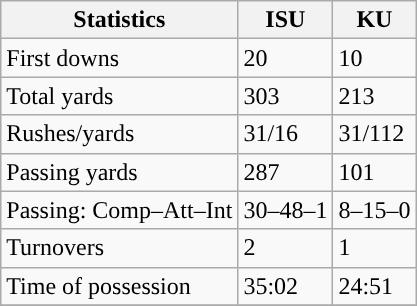<table class="wikitable" style="float: left;">
<tr>
<th>Statistics</th>
<th>ISU</th>
<th>KU</th>
</tr>
<tr>
<td>First downs</td>
<td>20</td>
<td>10</td>
</tr>
<tr>
<td>Total yards</td>
<td>303</td>
<td>213</td>
</tr>
<tr>
<td>Rushes/yards</td>
<td>31/16</td>
<td>31/112</td>
</tr>
<tr>
<td>Passing yards</td>
<td>287</td>
<td>101</td>
</tr>
<tr>
<td>Passing: Comp–Att–Int</td>
<td>30–48–1</td>
<td>8–15–0</td>
</tr>
<tr>
<td>Turnovers</td>
<td>2</td>
<td>1</td>
</tr>
<tr>
<td>Time of possession</td>
<td>35:02</td>
<td>24:51</td>
</tr>
<tr>
</tr>
</table>
